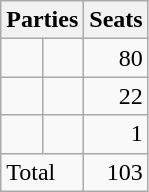<table class="wikitable" style="text-align:left;">
<tr>
<th colspan="2" style="text-align:left;">Parties</th>
<th>Seats</th>
</tr>
<tr>
<td></td>
<td></td>
<td style="text-align:right;">80</td>
</tr>
<tr>
<td></td>
<td></td>
<td style="text-align:right;">22</td>
</tr>
<tr>
<td></td>
<td></td>
<td style="text-align:right;">1</td>
</tr>
<tr>
<td colspan="2" style="text-align:left;">Total</td>
<td style="text-align:right;">103</td>
</tr>
</table>
